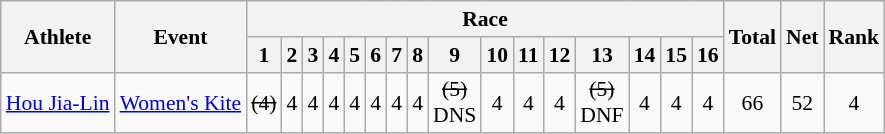<table class=wikitable style="text-align:center; font-size:90%">
<tr>
<th rowspan="2">Athlete</th>
<th rowspan="2">Event</th>
<th colspan="16">Race</th>
<th rowspan="2">Total</th>
<th rowspan="2">Net</th>
<th rowspan="2">Rank</th>
</tr>
<tr>
<th>1</th>
<th>2</th>
<th>3</th>
<th>4</th>
<th>5</th>
<th>6</th>
<th>7</th>
<th>8</th>
<th>9</th>
<th>10</th>
<th>11</th>
<th>12</th>
<th>13</th>
<th>14</th>
<th>15</th>
<th>16</th>
</tr>
<tr>
<td align="left"><a href='#'>Hou Jia-Lin</a></td>
<td align="left"><a href='#'>Women's Kite</a></td>
<td><s>(4)</s></td>
<td>4</td>
<td>4</td>
<td>4</td>
<td>4</td>
<td>4</td>
<td>4</td>
<td>4</td>
<td><s>(5)</s><br>DNS</td>
<td>4</td>
<td>4</td>
<td>4</td>
<td><s>(5)</s><br>DNF</td>
<td>4</td>
<td>4</td>
<td>4</td>
<td>66</td>
<td>52</td>
<td>4</td>
</tr>
</table>
